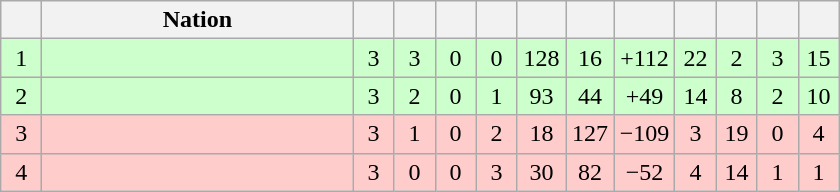<table class="wikitable" style="text-align: center">
<tr>
<th style="width:20px;"></th>
<th style="width:200px;">Nation</th>
<th style="width:20px;"></th>
<th style="width:20px;"></th>
<th style="width:20px;"></th>
<th style="width:20px;"></th>
<th style="width:25px;"></th>
<th style="width:25px;"></th>
<th style="width:25px;"></th>
<th style="width:20px;"></th>
<th style="width:20px;"></th>
<th style="width:20px;"></th>
<th style="width:20px;"></th>
</tr>
<tr style="background:#cfc;">
<td>1</td>
<td align="left"></td>
<td>3</td>
<td>3</td>
<td>0</td>
<td>0</td>
<td>128</td>
<td>16</td>
<td>+112</td>
<td>22</td>
<td>2</td>
<td>3</td>
<td>15</td>
</tr>
<tr style="background:#cfc;">
<td>2</td>
<td align="left"></td>
<td>3</td>
<td>2</td>
<td>0</td>
<td>1</td>
<td>93</td>
<td>44</td>
<td>+49</td>
<td>14</td>
<td>8</td>
<td>2</td>
<td>10</td>
</tr>
<tr style="background:#fcc;">
<td>3</td>
<td align="left"></td>
<td>3</td>
<td>1</td>
<td>0</td>
<td>2</td>
<td>18</td>
<td>127</td>
<td>−109</td>
<td>3</td>
<td>19</td>
<td>0</td>
<td>4</td>
</tr>
<tr style="background:#fcc;">
<td>4</td>
<td align="left"></td>
<td>3</td>
<td>0</td>
<td>0</td>
<td>3</td>
<td>30</td>
<td>82</td>
<td>−52</td>
<td>4</td>
<td>14</td>
<td>1</td>
<td>1</td>
</tr>
</table>
